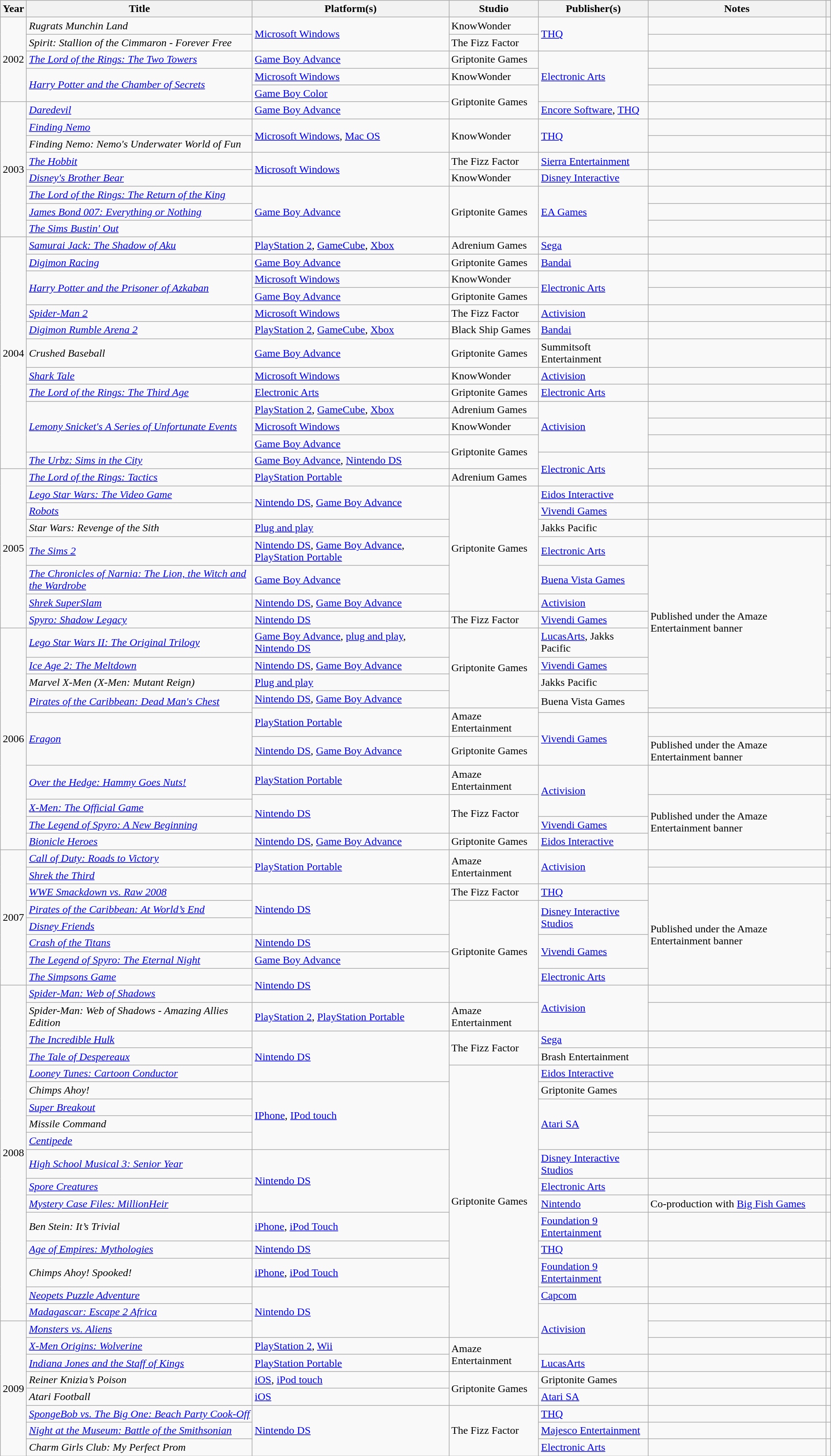<table class="wikitable sortable plainrowheaders">
<tr>
<th scope="col">Year</th>
<th scope="col">Title</th>
<th scope="col">Platform(s)</th>
<th scope="col">Studio</th>
<th scope="col">Publisher(s)</th>
<th scope="col" class="unsortable">Notes</th>
<th scope="col" class="unsortable"></th>
</tr>
<tr>
<td rowspan="5">2002</td>
<td><em>Rugrats Munchin Land</em></td>
<td rowspan="2"><a href='#'>Microsoft Windows</a></td>
<td>KnowWonder</td>
<td rowspan="2"><a href='#'>THQ</a></td>
<td></td>
<td></td>
</tr>
<tr>
<td><em>Spirit: Stallion of the Cimmaron - Forever Free</em></td>
<td>The Fizz Factor</td>
<td></td>
<td></td>
</tr>
<tr>
<td><em><a href='#'>The Lord of the Rings: The Two Towers</a></em></td>
<td><a href='#'>Game Boy Advance</a></td>
<td>Griptonite Games</td>
<td rowspan="3"><a href='#'>Electronic Arts</a></td>
<td></td>
<td></td>
</tr>
<tr>
<td rowspan="2"><em><a href='#'>Harry Potter and the Chamber of Secrets</a></em></td>
<td><a href='#'>Microsoft Windows</a></td>
<td>KnowWonder</td>
<td></td>
<td></td>
</tr>
<tr>
<td><a href='#'>Game Boy Color</a></td>
<td rowspan="2">Griptonite Games</td>
<td></td>
<td></td>
</tr>
<tr>
<td rowspan="8">2003</td>
<td><em><a href='#'>Daredevil</a></em></td>
<td><a href='#'>Game Boy Advance</a></td>
<td><a href='#'>Encore Software</a>, <a href='#'>THQ</a></td>
<td></td>
<td></td>
</tr>
<tr>
<td><em><a href='#'>Finding Nemo</a></em></td>
<td rowspan="2"><a href='#'>Microsoft Windows</a>, <a href='#'>Mac OS</a></td>
<td rowspan="2">KnowWonder</td>
<td rowspan="2"><a href='#'>THQ</a></td>
<td></td>
<td></td>
</tr>
<tr>
<td><em>Finding Nemo: Nemo's Underwater World of Fun</em></td>
<td></td>
<td></td>
</tr>
<tr>
<td><em><a href='#'>The Hobbit</a></em></td>
<td rowspan="2"><a href='#'>Microsoft Windows</a></td>
<td>The Fizz Factor</td>
<td><a href='#'>Sierra Entertainment</a></td>
<td></td>
<td></td>
</tr>
<tr>
<td><em><a href='#'>Disney's Brother Bear</a></em></td>
<td>KnowWonder</td>
<td><a href='#'>Disney Interactive</a></td>
<td></td>
<td></td>
</tr>
<tr>
<td><em><a href='#'>The Lord of the Rings: The Return of the King</a></em></td>
<td rowspan="3"><a href='#'>Game Boy Advance</a></td>
<td rowspan="3">Griptonite Games</td>
<td rowspan="3"><a href='#'>EA Games</a></td>
<td></td>
<td></td>
</tr>
<tr>
<td><em><a href='#'>James Bond 007: Everything or Nothing</a></em></td>
<td></td>
<td></td>
</tr>
<tr>
<td><em><a href='#'>The Sims Bustin' Out</a></em></td>
<td></td>
<td></td>
</tr>
<tr>
<td rowspan="13">2004</td>
<td><em><a href='#'>Samurai Jack: The Shadow of Aku</a></em></td>
<td><a href='#'>PlayStation 2</a>, <a href='#'>GameCube</a>, <a href='#'>Xbox</a></td>
<td>Adrenium Games</td>
<td><a href='#'>Sega</a></td>
<td></td>
<td></td>
</tr>
<tr>
<td><em><a href='#'>Digimon Racing</a></em></td>
<td><a href='#'>Game Boy Advance</a></td>
<td>Griptonite Games</td>
<td><a href='#'>Bandai</a></td>
<td></td>
<td></td>
</tr>
<tr>
<td rowspan="2"><em><a href='#'>Harry Potter and the Prisoner of Azkaban</a></em></td>
<td><a href='#'>Microsoft Windows</a></td>
<td>KnowWonder</td>
<td rowspan="2"><a href='#'>Electronic Arts</a></td>
<td></td>
<td></td>
</tr>
<tr>
<td><a href='#'>Game Boy Advance</a></td>
<td>Griptonite Games</td>
<td></td>
<td></td>
</tr>
<tr>
<td><em><a href='#'>Spider-Man 2</a></em></td>
<td><a href='#'>Microsoft Windows</a></td>
<td>The Fizz Factor</td>
<td><a href='#'>Activision</a></td>
<td></td>
<td></td>
</tr>
<tr>
<td><em><a href='#'>Digimon Rumble Arena 2</a></em></td>
<td><a href='#'>PlayStation 2</a>, <a href='#'>GameCube</a>, <a href='#'>Xbox</a></td>
<td>Black Ship Games</td>
<td><a href='#'>Bandai</a></td>
<td></td>
<td></td>
</tr>
<tr>
<td><em>Crushed Baseball</em></td>
<td><a href='#'>Game Boy Advance</a></td>
<td>Griptonite Games</td>
<td>Summitsoft Entertainment</td>
<td></td>
<td></td>
</tr>
<tr>
<td><em><a href='#'>Shark Tale</a></em></td>
<td><a href='#'>Microsoft Windows</a></td>
<td>KnowWonder</td>
<td><a href='#'>Activision</a></td>
<td></td>
<td></td>
</tr>
<tr>
<td><em><a href='#'>The Lord of the Rings: The Third Age</a></em></td>
<td><a href='#'>Electronic Arts</a></td>
<td>Griptonite Games</td>
<td><a href='#'>Electronic Arts</a></td>
<td></td>
<td></td>
</tr>
<tr>
<td rowspan="3"><em><a href='#'>Lemony Snicket's A Series of Unfortunate Events</a></em></td>
<td><a href='#'>PlayStation 2</a>, <a href='#'>GameCube</a>, <a href='#'>Xbox</a></td>
<td>Adrenium Games</td>
<td rowspan="3"><a href='#'>Activision</a></td>
<td></td>
<td></td>
</tr>
<tr>
<td><a href='#'>Microsoft Windows</a></td>
<td>KnowWonder</td>
<td></td>
<td></td>
</tr>
<tr>
<td><a href='#'>Game Boy Advance</a></td>
<td rowspan="2">Griptonite Games</td>
<td></td>
<td></td>
</tr>
<tr>
<td><em><a href='#'>The Urbz: Sims in the City</a></em></td>
<td><a href='#'>Game Boy Advance</a>, <a href='#'>Nintendo DS</a></td>
<td rowspan="2"><a href='#'>Electronic Arts</a></td>
<td></td>
<td></td>
</tr>
<tr>
<td rowspan="8">2005</td>
<td><em><a href='#'>The Lord of the Rings: Tactics</a></em></td>
<td><a href='#'>PlayStation Portable</a></td>
<td>Adrenium Games</td>
<td></td>
<td></td>
</tr>
<tr>
<td><em><a href='#'>Lego Star Wars: The Video Game</a></em></td>
<td rowspan="2"><a href='#'>Nintendo DS</a>, <a href='#'>Game Boy Advance</a></td>
<td rowspan="6">Griptonite Games</td>
<td><a href='#'>Eidos Interactive</a></td>
<td></td>
<td></td>
</tr>
<tr>
<td><em><a href='#'>Robots</a></em></td>
<td><a href='#'>Vivendi Games</a></td>
<td></td>
<td></td>
</tr>
<tr>
<td><em>Star Wars: Revenge of the Sith</em></td>
<td><a href='#'>Plug and play</a></td>
<td>Jakks Pacific</td>
<td></td>
<td></td>
</tr>
<tr>
<td><em><a href='#'>The Sims 2</a></em></td>
<td><a href='#'>Nintendo DS</a>, <a href='#'>Game Boy Advance</a>, <a href='#'>PlayStation Portable</a></td>
<td><a href='#'>Electronic Arts</a></td>
<td rowspan="8">Published under the Amaze Entertainment banner</td>
<td></td>
</tr>
<tr>
<td><em><a href='#'>The Chronicles of Narnia: The Lion, the Witch and the Wardrobe</a></em></td>
<td><a href='#'>Game Boy Advance</a></td>
<td><a href='#'>Buena Vista Games</a></td>
<td></td>
</tr>
<tr>
<td><em><a href='#'>Shrek SuperSlam</a></em></td>
<td><a href='#'>Nintendo DS</a>, <a href='#'>Game Boy Advance</a></td>
<td><a href='#'>Activision</a></td>
<td></td>
</tr>
<tr>
<td><em><a href='#'>Spyro: Shadow Legacy</a></em></td>
<td><a href='#'>Nintendo DS</a></td>
<td>The Fizz Factor</td>
<td><a href='#'>Vivendi Games</a></td>
<td></td>
</tr>
<tr>
<td rowspan="12">2006</td>
<td><em><a href='#'>Lego Star Wars II: The Original Trilogy</a></em></td>
<td><a href='#'>Game Boy Advance</a>, <a href='#'>plug and play</a>, <a href='#'>Nintendo DS</a></td>
<td rowspan="4">Griptonite Games</td>
<td><a href='#'>LucasArts</a>, Jakks Pacific</td>
<td></td>
</tr>
<tr>
<td><em><a href='#'>Ice Age 2: The Meltdown</a></em></td>
<td><a href='#'>Nintendo DS</a>, <a href='#'>Game Boy Advance</a></td>
<td><a href='#'>Vivendi Games</a></td>
<td></td>
</tr>
<tr>
<td><em>Marvel X-Men (X-Men: Mutant Reign)</em></td>
<td><a href='#'>Plug and play</a></td>
<td>Jakks Pacific</td>
<td></td>
</tr>
<tr>
<td rowspan="2"><em><a href='#'>Pirates of the Caribbean: Dead Man's Chest</a></em></td>
<td><a href='#'>Nintendo DS</a>, <a href='#'>Game Boy Advance</a></td>
<td rowspan="2">Buena Vista Games</td>
<td></td>
</tr>
<tr>
<td rowspan="2"><a href='#'>PlayStation Portable</a></td>
<td rowspan="2">Amaze Entertainment</td>
<td></td>
<td></td>
</tr>
<tr>
<td rowspan="2"><em><a href='#'>Eragon</a></em></td>
<td rowspan="2"><a href='#'>Vivendi Games</a></td>
<td></td>
<td></td>
</tr>
<tr>
<td><a href='#'>Nintendo DS</a>, <a href='#'>Game Boy Advance</a></td>
<td>Griptonite Games</td>
<td>Published under the Amaze Entertainment banner</td>
<td></td>
</tr>
<tr>
<td rowspan="2"><em><a href='#'>Over the Hedge: Hammy Goes Nuts!</a></em></td>
<td><a href='#'>PlayStation Portable</a></td>
<td>Amaze Entertainment</td>
<td rowspan="3"><a href='#'>Activision</a></td>
<td></td>
<td></td>
</tr>
<tr>
<td rowspan="3"><a href='#'>Nintendo DS</a></td>
<td rowspan="3">The Fizz Factor</td>
<td rowspan="4">Published under the Amaze Entertainment banner</td>
<td></td>
</tr>
<tr>
<td><em><a href='#'>X-Men: The Official Game</a></em></td>
<td></td>
</tr>
<tr>
<td><em><a href='#'>The Legend of Spyro: A New Beginning</a></em></td>
<td><a href='#'>Vivendi Games</a></td>
<td></td>
</tr>
<tr>
<td><em><a href='#'>Bionicle Heroes</a></em></td>
<td><a href='#'>Nintendo DS</a>, <a href='#'>Game Boy Advance</a></td>
<td>Griptonite Games</td>
<td><a href='#'>Eidos Interactive</a></td>
<td></td>
</tr>
<tr>
<td rowspan="8">2007</td>
<td><em><a href='#'>Call of Duty: Roads to Victory</a></em></td>
<td rowspan="2"><a href='#'>PlayStation Portable</a></td>
<td rowspan="2">Amaze Entertainment</td>
<td rowspan="2"><a href='#'>Activision</a></td>
<td></td>
<td></td>
</tr>
<tr>
<td><em><a href='#'>Shrek the Third</a></em></td>
<td></td>
<td></td>
</tr>
<tr>
<td><em><a href='#'>WWE Smackdown vs. Raw 2008</a></em></td>
<td rowspan="3"><a href='#'>Nintendo DS</a></td>
<td>The Fizz Factor</td>
<td><a href='#'>THQ</a></td>
<td rowspan="6">Published under the Amaze Entertainment banner</td>
<td></td>
</tr>
<tr>
<td><em><a href='#'>Pirates of the Caribbean: At World’s End</a></em></td>
<td rowspan="6">Griptonite Games</td>
<td rowspan="2"><a href='#'>Disney Interactive Studios</a></td>
<td></td>
</tr>
<tr>
<td><em><a href='#'>Disney Friends</a></em></td>
<td></td>
</tr>
<tr>
<td><em><a href='#'>Crash of the Titans</a></em></td>
<td><a href='#'>Nintendo DS</a></td>
<td rowspan="2"><a href='#'>Vivendi Games</a></td>
<td></td>
</tr>
<tr>
<td><em><a href='#'>The Legend of Spyro: The Eternal Night</a></em></td>
<td><a href='#'>Game Boy Advance</a></td>
<td></td>
</tr>
<tr>
<td><em><a href='#'>The Simpsons Game</a></em></td>
<td rowspan="2"><a href='#'>Nintendo DS</a></td>
<td><a href='#'>Electronic Arts</a></td>
<td></td>
</tr>
<tr>
<td rowspan="17">2008</td>
<td><em><a href='#'>Spider-Man: Web of Shadows</a></em></td>
<td rowspan="2"><a href='#'>Activision</a></td>
<td></td>
<td></td>
</tr>
<tr>
<td><em>Spider-Man: Web of Shadows - Amazing Allies Edition</em></td>
<td><a href='#'>PlayStation 2</a>, <a href='#'>PlayStation Portable</a></td>
<td>Amaze Entertainment</td>
<td></td>
<td></td>
</tr>
<tr>
<td><em><a href='#'>The Incredible Hulk</a></em></td>
<td rowspan="3"><a href='#'>Nintendo DS</a></td>
<td rowspan="2">The Fizz Factor</td>
<td><a href='#'>Sega</a></td>
<td></td>
<td></td>
</tr>
<tr>
<td><em><a href='#'>The Tale of Despereaux</a></em></td>
<td>Brash Entertainment</td>
<td></td>
<td></td>
</tr>
<tr>
<td><em><a href='#'>Looney Tunes: Cartoon Conductor</a></em></td>
<td rowspan="14">Griptonite Games</td>
<td><a href='#'>Eidos Interactive</a></td>
<td></td>
<td></td>
</tr>
<tr>
<td><em>Chimps Ahoy!</em></td>
<td rowspan="4"><a href='#'>IPhone</a>, <a href='#'>IPod touch</a></td>
<td>Griptonite Games</td>
<td></td>
<td></td>
</tr>
<tr>
<td><em><a href='#'>Super Breakout</a></em></td>
<td rowspan="3"><a href='#'>Atari SA</a></td>
<td></td>
<td></td>
</tr>
<tr>
<td><em>Missile Command</em></td>
<td></td>
<td></td>
</tr>
<tr>
<td><em><a href='#'>Centipede</a></em></td>
<td></td>
<td></td>
</tr>
<tr>
<td><em><a href='#'>High School Musical 3: Senior Year</a></em></td>
<td rowspan="3"><a href='#'>Nintendo DS</a></td>
<td><a href='#'>Disney Interactive Studios</a></td>
<td></td>
<td></td>
</tr>
<tr>
<td><em><a href='#'>Spore Creatures</a></em></td>
<td><a href='#'>Electronic Arts</a></td>
<td></td>
<td></td>
</tr>
<tr>
<td><em><a href='#'>Mystery Case Files: MillionHeir</a></em></td>
<td><a href='#'>Nintendo</a></td>
<td>Co-production with <a href='#'>Big Fish Games</a></td>
<td></td>
</tr>
<tr>
<td><em>Ben Stein: It’s Trivial</em></td>
<td><a href='#'>iPhone</a>, <a href='#'>iPod Touch</a></td>
<td><a href='#'>Foundation 9 Entertainment</a></td>
<td></td>
<td></td>
</tr>
<tr>
<td><em><a href='#'>Age of Empires: Mythologies</a></em></td>
<td><a href='#'>Nintendo DS</a></td>
<td><a href='#'>THQ</a></td>
<td></td>
<td></td>
</tr>
<tr>
<td><em>Chimps Ahoy! Spooked!</em></td>
<td><a href='#'>iPhone</a>, <a href='#'>iPod Touch</a></td>
<td><a href='#'>Foundation 9 Entertainment</a></td>
<td></td>
<td></td>
</tr>
<tr>
<td><em><a href='#'>Neopets Puzzle Adventure</a></em></td>
<td rowspan="3"><a href='#'>Nintendo DS</a></td>
<td><a href='#'>Capcom</a></td>
<td></td>
<td></td>
</tr>
<tr>
<td><em><a href='#'>Madagascar: Escape 2 Africa</a></em></td>
<td rowspan="3"><a href='#'>Activision</a></td>
<td></td>
<td></td>
</tr>
<tr>
<td rowspan="8">2009</td>
<td><em><a href='#'>Monsters vs. Aliens</a></em></td>
<td></td>
<td></td>
</tr>
<tr>
<td><em><a href='#'>X-Men Origins: Wolverine</a></em></td>
<td><a href='#'>PlayStation 2</a>, <a href='#'>Wii</a></td>
<td rowspan="2">Amaze Entertainment</td>
<td></td>
<td></td>
</tr>
<tr>
<td><em><a href='#'>Indiana Jones and the Staff of Kings</a></em></td>
<td><a href='#'>PlayStation Portable</a></td>
<td><a href='#'>LucasArts</a></td>
<td></td>
<td></td>
</tr>
<tr>
<td><em>Reiner Knizia’s Poison</em></td>
<td><a href='#'>iOS</a>, <a href='#'>iPod touch</a></td>
<td rowspan="2">Griptonite Games</td>
<td>Griptonite Games</td>
<td></td>
<td></td>
</tr>
<tr>
<td><em>Atari Football</em></td>
<td><a href='#'>iOS</a></td>
<td><a href='#'>Atari SA</a></td>
<td></td>
<td></td>
</tr>
<tr>
<td><em><a href='#'>SpongeBob vs. The Big One: Beach Party Cook-Off</a></em></td>
<td rowspan="3"><a href='#'>Nintendo DS</a></td>
<td rowspan="3">The Fizz Factor</td>
<td><a href='#'>THQ</a></td>
<td></td>
<td></td>
</tr>
<tr>
<td><em><a href='#'>Night at the Museum: Battle of the Smithsonian</a></em></td>
<td><a href='#'>Majesco Entertainment</a></td>
<td></td>
<td></td>
</tr>
<tr>
<td><em>Charm Girls Club: My Perfect Prom</em></td>
<td><a href='#'>Electronic Arts</a></td>
<td></td>
<td></td>
</tr>
</table>
